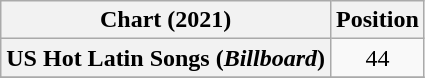<table class="wikitable plainrowheaders" style="text-align:center">
<tr>
<th scope="col">Chart (2021)</th>
<th scope="col">Position</th>
</tr>
<tr>
<th scope="row">US Hot Latin Songs (<em>Billboard</em>)</th>
<td>44</td>
</tr>
<tr>
</tr>
</table>
